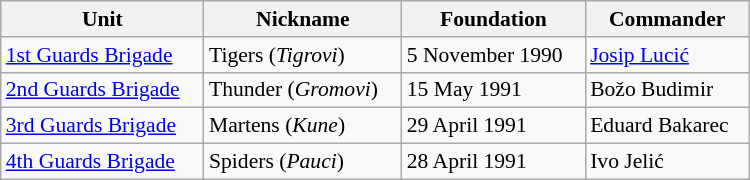<table class="plainrowheaders wikitable" style="cellspacing=2px; text-align:left; font-size:90%;" width=500px>
<tr style="font-size:100%; text-align:right;">
<th>Unit</th>
<th>Nickname</th>
<th>Foundation</th>
<th>Commander</th>
</tr>
<tr>
<td><a href='#'>1st Guards Brigade</a></td>
<td>Tigers (<em>Tigrovi</em>)</td>
<td>5 November 1990</td>
<td><a href='#'>Josip Lucić</a></td>
</tr>
<tr>
<td><a href='#'>2nd Guards Brigade</a></td>
<td>Thunder (<em>Gromovi</em>)</td>
<td>15 May 1991</td>
<td>Božo Budimir</td>
</tr>
<tr>
<td><a href='#'>3rd Guards Brigade</a></td>
<td>Martens (<em>Kune</em>)</td>
<td>29 April 1991</td>
<td>Eduard Bakarec</td>
</tr>
<tr>
<td><a href='#'>4th Guards Brigade</a></td>
<td>Spiders (<em>Pauci</em>)</td>
<td>28 April 1991</td>
<td>Ivo Jelić</td>
</tr>
</table>
